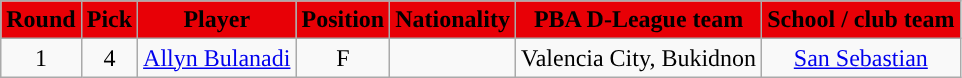<table class="wikitable sortable sortable">
<tr>
<th style="background:#E80006; color:#000000; ">Round</th>
<th style="background:#E80006; color:#000000; ">Pick</th>
<th style="background:#E80006; color:#000000; ">Player</th>
<th style="background:#E80006; color:#000000; ">Position</th>
<th style="background:#E80006; color:#000000; ">Nationality</th>
<th style="background:#E80006; color:#000000; ">PBA D-League team</th>
<th style="background:#E80006; color:#000000; ">School / club team</th>
</tr>
<tr style="text-align: center">
<td>1</td>
<td>4</td>
<td><a href='#'>Allyn Bulanadi</a></td>
<td>F</td>
<td></td>
<td>Valencia City, Bukidnon</td>
<td><a href='#'>San Sebastian</a></td>
</tr>
</table>
